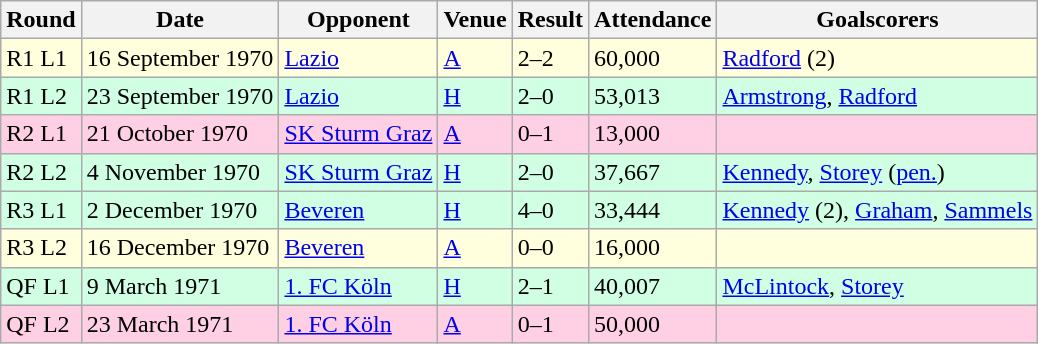<table class="wikitable">
<tr>
<th>Round</th>
<th>Date</th>
<th>Opponent</th>
<th>Venue</th>
<th>Result</th>
<th>Attendance</th>
<th>Goalscorers</th>
</tr>
<tr style="background-color: #ffffdd;">
<td>R1 L1</td>
<td>16 September 1970</td>
<td> <a href='#'>Lazio</a></td>
<td><a href='#'>A</a></td>
<td>2–2</td>
<td>60,000</td>
<td><a href='#'>Radford</a> (2)</td>
</tr>
<tr style="background-color: #d0ffe3;">
<td>R1 L2</td>
<td>23 September 1970</td>
<td> <a href='#'>Lazio</a></td>
<td><a href='#'>H</a></td>
<td>2–0</td>
<td>53,013</td>
<td><a href='#'>Armstrong</a>, <a href='#'>Radford</a></td>
</tr>
<tr style="background-color: #ffd0e3;">
<td>R2 L1</td>
<td>21 October 1970</td>
<td> <a href='#'>SK Sturm Graz</a></td>
<td><a href='#'>A</a></td>
<td>0–1</td>
<td>13,000</td>
<td></td>
</tr>
<tr style="background-color: #d0ffe3;">
<td>R2 L2</td>
<td>4 November 1970</td>
<td> <a href='#'>SK Sturm Graz</a></td>
<td><a href='#'>H</a></td>
<td>2–0</td>
<td>37,667</td>
<td><a href='#'>Kennedy</a>, <a href='#'>Storey</a> (<a href='#'>pen.</a>)</td>
</tr>
<tr style="background-color: #d0ffe3;">
<td>R3 L1</td>
<td>2 December 1970</td>
<td> <a href='#'>Beveren</a></td>
<td><a href='#'>H</a></td>
<td>4–0</td>
<td>33,444</td>
<td><a href='#'>Kennedy</a> (2), <a href='#'>Graham</a>, <a href='#'>Sammels</a></td>
</tr>
<tr style="background-color: #ffffdd;">
<td>R3 L2</td>
<td>16 December 1970</td>
<td> <a href='#'>Beveren</a></td>
<td><a href='#'>A</a></td>
<td>0–0</td>
<td>16,000</td>
<td></td>
</tr>
<tr style="background-color: #d0ffe3;">
<td>QF L1</td>
<td>9 March 1971</td>
<td> <a href='#'>1. FC Köln</a></td>
<td><a href='#'>H</a></td>
<td>2–1</td>
<td>40,007</td>
<td><a href='#'>McLintock</a>, <a href='#'>Storey</a></td>
</tr>
<tr style="background-color:  #ffd0e3;">
<td>QF L2</td>
<td>23 March 1971</td>
<td> <a href='#'>1. FC Köln</a></td>
<td><a href='#'>A</a></td>
<td>0–1</td>
<td>50,000</td>
<td></td>
</tr>
</table>
